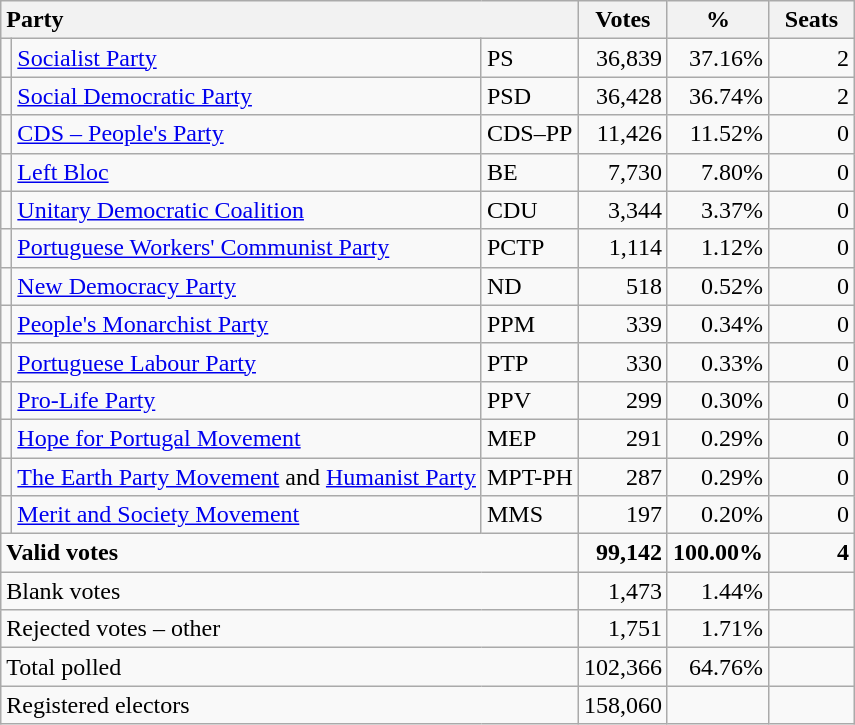<table class="wikitable" border="1" style="text-align:right;">
<tr>
<th style="text-align:left;" colspan=3>Party</th>
<th align=center width="50">Votes</th>
<th align=center width="50">%</th>
<th align=center width="50">Seats</th>
</tr>
<tr>
<td></td>
<td align=left><a href='#'>Socialist Party</a></td>
<td align=left>PS</td>
<td>36,839</td>
<td>37.16%</td>
<td>2</td>
</tr>
<tr>
<td></td>
<td align=left><a href='#'>Social Democratic Party</a></td>
<td align=left>PSD</td>
<td>36,428</td>
<td>36.74%</td>
<td>2</td>
</tr>
<tr>
<td></td>
<td align=left><a href='#'>CDS – People's Party</a></td>
<td align=left style="white-space: nowrap;">CDS–PP</td>
<td>11,426</td>
<td>11.52%</td>
<td>0</td>
</tr>
<tr>
<td></td>
<td align=left><a href='#'>Left Bloc</a></td>
<td align=left>BE</td>
<td>7,730</td>
<td>7.80%</td>
<td>0</td>
</tr>
<tr>
<td></td>
<td align=left style="white-space: nowrap;"><a href='#'>Unitary Democratic Coalition</a></td>
<td align=left>CDU</td>
<td>3,344</td>
<td>3.37%</td>
<td>0</td>
</tr>
<tr>
<td></td>
<td align=left><a href='#'>Portuguese Workers' Communist Party</a></td>
<td align=left>PCTP</td>
<td>1,114</td>
<td>1.12%</td>
<td>0</td>
</tr>
<tr>
<td></td>
<td align=left><a href='#'>New Democracy Party</a></td>
<td align=left>ND</td>
<td>518</td>
<td>0.52%</td>
<td>0</td>
</tr>
<tr>
<td></td>
<td align=left><a href='#'>People's Monarchist Party</a></td>
<td align=left>PPM</td>
<td>339</td>
<td>0.34%</td>
<td>0</td>
</tr>
<tr>
<td></td>
<td align=left><a href='#'>Portuguese Labour Party</a></td>
<td align=left>PTP</td>
<td>330</td>
<td>0.33%</td>
<td>0</td>
</tr>
<tr>
<td></td>
<td align=left><a href='#'>Pro-Life Party</a></td>
<td align=left>PPV</td>
<td>299</td>
<td>0.30%</td>
<td>0</td>
</tr>
<tr>
<td></td>
<td align=left><a href='#'>Hope for Portugal Movement</a></td>
<td align=left>MEP</td>
<td>291</td>
<td>0.29%</td>
<td>0</td>
</tr>
<tr>
<td></td>
<td align=left><a href='#'>The Earth Party Movement</a> and <a href='#'>Humanist Party</a></td>
<td align=left>MPT-PH</td>
<td>287</td>
<td>0.29%</td>
<td>0</td>
</tr>
<tr>
<td></td>
<td align=left><a href='#'>Merit and Society Movement</a></td>
<td align=left>MMS</td>
<td>197</td>
<td>0.20%</td>
<td>0</td>
</tr>
<tr style="font-weight:bold">
<td align=left colspan=3>Valid votes</td>
<td>99,142</td>
<td>100.00%</td>
<td>4</td>
</tr>
<tr>
<td align=left colspan=3>Blank votes</td>
<td>1,473</td>
<td>1.44%</td>
<td></td>
</tr>
<tr>
<td align=left colspan=3>Rejected votes – other</td>
<td>1,751</td>
<td>1.71%</td>
<td></td>
</tr>
<tr>
<td align=left colspan=3>Total polled</td>
<td>102,366</td>
<td>64.76%</td>
<td></td>
</tr>
<tr>
<td align=left colspan=3>Registered electors</td>
<td>158,060</td>
<td></td>
<td></td>
</tr>
</table>
